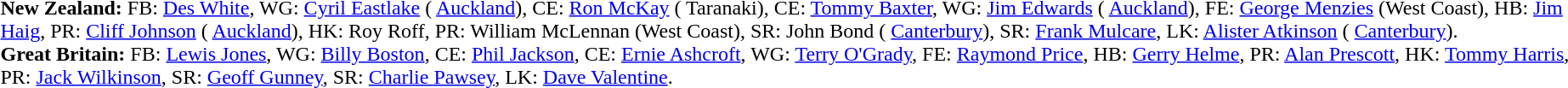<table width="100%" class="mw-collapsible mw-collapsed">
<tr>
<td valign="top" width="50%"><br><strong>New Zealand:</strong> FB: <a href='#'>Des White</a>, WG: <a href='#'>Cyril Eastlake</a> ( <a href='#'>Auckland</a>), CE: <a href='#'>Ron McKay</a> ( Taranaki), CE: <a href='#'>Tommy Baxter</a>, WG: <a href='#'>Jim Edwards</a> ( <a href='#'>Auckland</a>), FE: <a href='#'>George Menzies</a> (West Coast), HB: <a href='#'>Jim Haig</a>, PR: <a href='#'>Cliff Johnson</a> ( <a href='#'>Auckland</a>), HK: Roy Roff, PR: William McLennan (West Coast), SR: John Bond ( <a href='#'>Canterbury</a>), SR: <a href='#'>Frank Mulcare</a>, LK: <a href='#'>Alister Atkinson</a> ( <a href='#'>Canterbury</a>).<br>
<strong>Great Britain:</strong> FB: <a href='#'>Lewis Jones</a>, WG: <a href='#'>Billy Boston</a>, CE: <a href='#'>Phil Jackson</a>, CE: <a href='#'>Ernie Ashcroft</a>, WG: <a href='#'>Terry O'Grady</a>, FE: <a href='#'>Raymond Price</a>, HB: <a href='#'>Gerry Helme</a>, PR: <a href='#'>Alan Prescott</a>, HK: <a href='#'>Tommy Harris</a>, PR: <a href='#'>Jack Wilkinson</a>, SR: <a href='#'>Geoff Gunney</a>, SR: <a href='#'>Charlie Pawsey</a>, LK: <a href='#'>Dave Valentine</a>.<br></td>
</tr>
</table>
